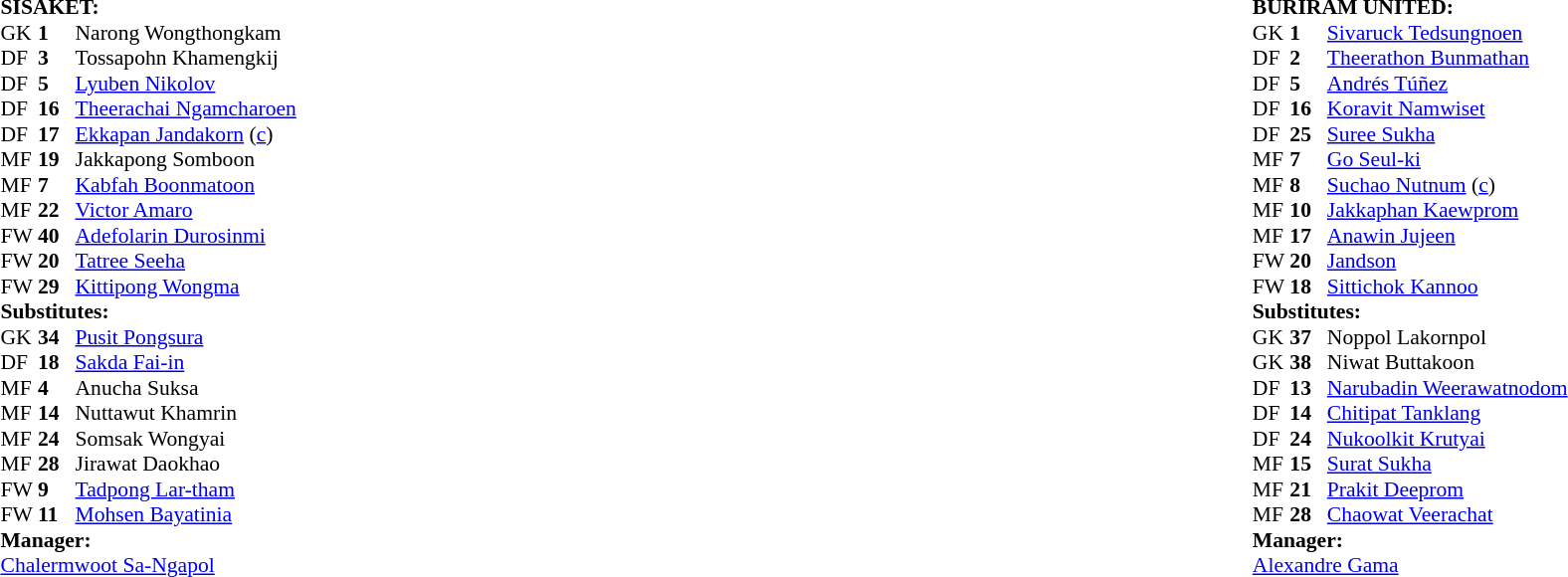<table width="100%">
<tr>
<td valign="top" width="50%"><br><table style="font-size: 90%" cellspacing="0" cellpadding="0">
<tr>
<td colspan="4"><strong>SISAKET:</strong></td>
</tr>
<tr>
<th width=25></th>
<th width=25></th>
</tr>
<tr>
<td>GK</td>
<td><strong>1</strong></td>
<td> Narong Wongthongkam</td>
</tr>
<tr>
<td>DF</td>
<td><strong>3</strong></td>
<td> Tossapohn Khamengkij</td>
<td></td>
<td></td>
</tr>
<tr>
<td>DF</td>
<td><strong>5</strong></td>
<td> <a href='#'>Lyuben Nikolov</a></td>
</tr>
<tr>
<td>DF</td>
<td><strong>16</strong></td>
<td> <a href='#'>Theerachai Ngamcharoen</a></td>
</tr>
<tr>
<td>DF</td>
<td><strong>17</strong></td>
<td> <a href='#'>Ekkapan Jandakorn</a> (<a href='#'>c</a>)</td>
</tr>
<tr>
<td>MF</td>
<td><strong>19</strong></td>
<td> Jakkapong Somboon</td>
<td></td>
<td></td>
</tr>
<tr>
<td>MF</td>
<td><strong>7</strong></td>
<td> <a href='#'>Kabfah Boonmatoon</a></td>
</tr>
<tr>
<td>MF</td>
<td><strong>22</strong></td>
<td> <a href='#'>Victor Amaro</a></td>
</tr>
<tr>
<td>FW</td>
<td><strong>40</strong></td>
<td> <a href='#'>Adefolarin Durosinmi</a></td>
<td></td>
<td></td>
</tr>
<tr>
<td>FW</td>
<td><strong>20</strong></td>
<td> <a href='#'>Tatree Seeha</a></td>
<td></td>
<td></td>
</tr>
<tr>
<td>FW</td>
<td><strong>29</strong></td>
<td> <a href='#'>Kittipong Wongma</a></td>
<td></td>
<td></td>
</tr>
<tr>
<td colspan=4><strong>Substitutes:</strong></td>
</tr>
<tr>
<td>GK</td>
<td><strong>34</strong></td>
<td> <a href='#'>Pusit Pongsura</a></td>
</tr>
<tr>
<td>DF</td>
<td><strong>18</strong></td>
<td> <a href='#'>Sakda Fai-in</a></td>
</tr>
<tr>
<td>MF</td>
<td><strong>4</strong></td>
<td> Anucha Suksa</td>
</tr>
<tr>
<td>MF</td>
<td><strong>14</strong></td>
<td> Nuttawut Khamrin</td>
<td></td>
<td></td>
</tr>
<tr>
<td>MF</td>
<td><strong>24</strong></td>
<td> Somsak Wongyai</td>
</tr>
<tr>
<td>MF</td>
<td><strong>28</strong></td>
<td> Jirawat Daokhao</td>
<td></td>
<td></td>
</tr>
<tr>
<td>FW</td>
<td><strong>9</strong></td>
<td> <a href='#'>Tadpong Lar-tham</a></td>
</tr>
<tr>
<td>FW</td>
<td><strong>11</strong></td>
<td> <a href='#'>Mohsen Bayatinia</a></td>
<td></td>
<td></td>
</tr>
<tr>
<td colspan=3><strong>Manager:</strong></td>
</tr>
<tr>
<td colspan=4> <a href='#'>Chalermwoot Sa-Ngapol</a></td>
</tr>
</table>
</td>
<td valign="top" width="50%"><br><table style="font-size: 90%" cellspacing="0" cellpadding="0" align=center>
<tr>
<td colspan="4"><strong>BURIRAM UNITED:</strong></td>
</tr>
<tr>
<th width=25></th>
<th width=25></th>
</tr>
<tr>
<td>GK</td>
<td><strong>1</strong></td>
<td> <a href='#'>Sivaruck Tedsungnoen</a></td>
</tr>
<tr>
<td>DF</td>
<td><strong>2</strong></td>
<td> <a href='#'>Theerathon Bunmathan</a></td>
</tr>
<tr>
<td>DF</td>
<td><strong>5</strong></td>
<td> <a href='#'>Andrés Túñez</a></td>
</tr>
<tr>
<td>DF</td>
<td><strong>16</strong></td>
<td> <a href='#'>Koravit Namwiset</a></td>
<td></td>
<td></td>
</tr>
<tr>
<td>DF</td>
<td><strong>25</strong></td>
<td> <a href='#'>Suree Sukha</a></td>
</tr>
<tr>
<td>MF</td>
<td><strong>7</strong></td>
<td> <a href='#'>Go Seul-ki</a></td>
</tr>
<tr>
<td>MF</td>
<td><strong>8</strong></td>
<td> <a href='#'>Suchao Nutnum</a> (<a href='#'>c</a>)</td>
<td></td>
<td></td>
</tr>
<tr>
<td>MF</td>
<td><strong>10</strong></td>
<td> <a href='#'>Jakkaphan Kaewprom</a></td>
<td></td>
<td></td>
</tr>
<tr>
<td>MF</td>
<td><strong>17</strong></td>
<td> <a href='#'>Anawin Jujeen</a></td>
<td></td>
<td></td>
</tr>
<tr>
<td>FW</td>
<td><strong>20</strong></td>
<td> <a href='#'>Jandson</a></td>
<td></td>
<td></td>
</tr>
<tr>
<td>FW</td>
<td><strong>18</strong></td>
<td> <a href='#'>Sittichok Kannoo</a></td>
<td></td>
<td></td>
</tr>
<tr>
<td colspan=4><strong>Substitutes:</strong></td>
</tr>
<tr>
<td>GK</td>
<td><strong>37</strong></td>
<td> Noppol Lakornpol</td>
</tr>
<tr>
<td>GK</td>
<td><strong>38</strong></td>
<td> Niwat Buttakoon</td>
</tr>
<tr>
<td>DF</td>
<td><strong>13</strong></td>
<td> <a href='#'>Narubadin Weerawatnodom</a></td>
<td></td>
<td></td>
</tr>
<tr>
<td>DF</td>
<td><strong>14</strong></td>
<td> <a href='#'>Chitipat Tanklang</a></td>
</tr>
<tr>
<td>DF</td>
<td><strong>24</strong></td>
<td> <a href='#'>Nukoolkit Krutyai</a></td>
</tr>
<tr>
<td>MF</td>
<td><strong>15</strong></td>
<td> <a href='#'>Surat Sukha</a></td>
</tr>
<tr>
<td>MF</td>
<td><strong>21</strong></td>
<td> <a href='#'>Prakit Deeprom</a></td>
<td></td>
<td></td>
</tr>
<tr>
<td>MF</td>
<td><strong>28</strong></td>
<td> <a href='#'>Chaowat Veerachat</a></td>
</tr>
<tr>
<td colspan=3><strong>Manager:</strong></td>
</tr>
<tr>
<td colspan=4> <a href='#'>Alexandre Gama</a></td>
</tr>
</table>
</td>
</tr>
</table>
